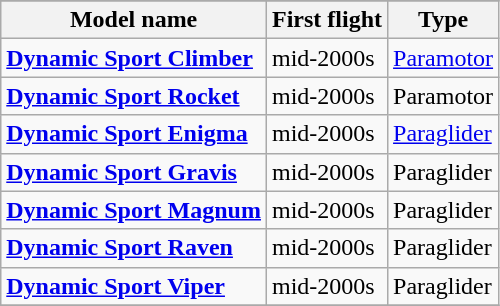<table class="wikitable">
<tr>
</tr>
<tr>
<th>Model name</th>
<th>First flight</th>
<th>Type</th>
</tr>
<tr>
<td><strong><a href='#'>Dynamic Sport Climber</a></strong></td>
<td>mid-2000s</td>
<td><a href='#'>Paramotor</a></td>
</tr>
<tr>
<td><strong><a href='#'>Dynamic Sport Rocket</a></strong></td>
<td>mid-2000s</td>
<td>Paramotor</td>
</tr>
<tr>
<td><strong><a href='#'>Dynamic Sport Enigma</a></strong></td>
<td>mid-2000s</td>
<td><a href='#'>Paraglider</a></td>
</tr>
<tr>
<td><strong><a href='#'>Dynamic Sport Gravis</a></strong></td>
<td>mid-2000s</td>
<td>Paraglider</td>
</tr>
<tr>
<td><strong><a href='#'>Dynamic Sport Magnum</a></strong></td>
<td>mid-2000s</td>
<td>Paraglider</td>
</tr>
<tr>
<td><strong><a href='#'>Dynamic Sport Raven</a></strong></td>
<td>mid-2000s</td>
<td>Paraglider</td>
</tr>
<tr>
<td><strong><a href='#'>Dynamic Sport Viper</a></strong></td>
<td>mid-2000s</td>
<td>Paraglider</td>
</tr>
<tr>
</tr>
</table>
